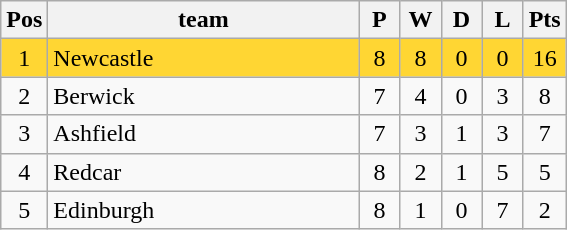<table class="wikitable" style="font-size: 100%">
<tr>
<th width=20>Pos</th>
<th width=200>team</th>
<th width=20>P</th>
<th width=20>W</th>
<th width=20>D</th>
<th width=20>L</th>
<th width=20>Pts</th>
</tr>
<tr align=center style="background: #FFD633;">
<td>1</td>
<td align="left">Newcastle</td>
<td>8</td>
<td>8</td>
<td>0</td>
<td>0</td>
<td>16</td>
</tr>
<tr align=center>
<td>2</td>
<td align="left">Berwick</td>
<td>7</td>
<td>4</td>
<td>0</td>
<td>3</td>
<td>8</td>
</tr>
<tr align=center>
<td>3</td>
<td align="left">Ashfield</td>
<td>7</td>
<td>3</td>
<td>1</td>
<td>3</td>
<td>7</td>
</tr>
<tr align=center>
<td>4</td>
<td align="left">Redcar</td>
<td>8</td>
<td>2</td>
<td>1</td>
<td>5</td>
<td>5</td>
</tr>
<tr align=center>
<td>5</td>
<td align="left">Edinburgh</td>
<td>8</td>
<td>1</td>
<td>0</td>
<td>7</td>
<td>2</td>
</tr>
</table>
